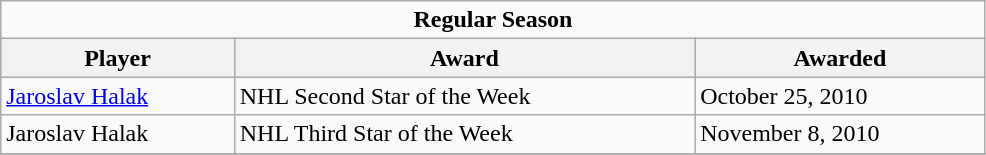<table class="wikitable" width="52%">
<tr>
<td colspan="10" align="center"><strong>Regular Season</strong></td>
</tr>
<tr>
<th>Player</th>
<th>Award</th>
<th>Awarded</th>
</tr>
<tr>
<td><a href='#'>Jaroslav Halak</a></td>
<td>NHL Second Star of the Week</td>
<td>October 25, 2010</td>
</tr>
<tr>
<td>Jaroslav Halak</td>
<td>NHL Third Star of the Week</td>
<td>November 8, 2010</td>
</tr>
<tr>
</tr>
</table>
